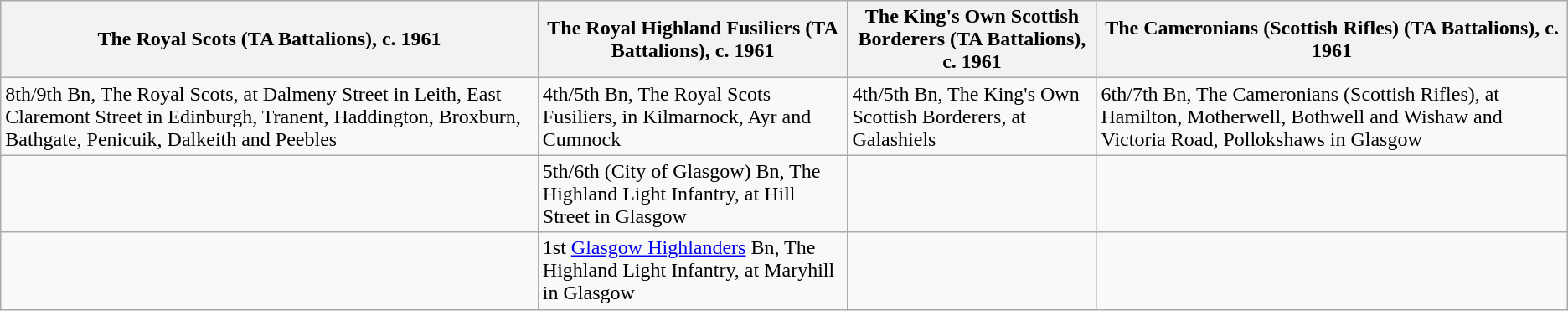<table class="wikitable">
<tr>
<th>The Royal Scots (TA Battalions), c. 1961</th>
<th>The Royal Highland Fusiliers (TA Battalions), c. 1961</th>
<th>The King's Own Scottish Borderers (TA Battalions), c. 1961</th>
<th>The Cameronians (Scottish Rifles) (TA Battalions), c. 1961</th>
</tr>
<tr>
<td>8th/9th Bn, The Royal Scots, at Dalmeny Street in Leith, East Claremont Street in Edinburgh, Tranent, Haddington, Broxburn, Bathgate, Penicuik, Dalkeith and Peebles</td>
<td>4th/5th Bn, The Royal Scots Fusiliers, in Kilmarnock, Ayr and Cumnock</td>
<td>4th/5th Bn, The King's Own Scottish Borderers, at Galashiels</td>
<td>6th/7th Bn, The Cameronians (Scottish Rifles), at Hamilton, Motherwell, Bothwell and Wishaw and Victoria Road, Pollokshaws in Glasgow</td>
</tr>
<tr>
<td></td>
<td>5th/6th (City of Glasgow) Bn, The Highland Light Infantry, at Hill Street in Glasgow</td>
<td></td>
<td></td>
</tr>
<tr>
<td></td>
<td>1st <a href='#'>Glasgow Highlanders</a> Bn, The Highland Light Infantry, at Maryhill in Glasgow</td>
<td></td>
<td></td>
</tr>
</table>
